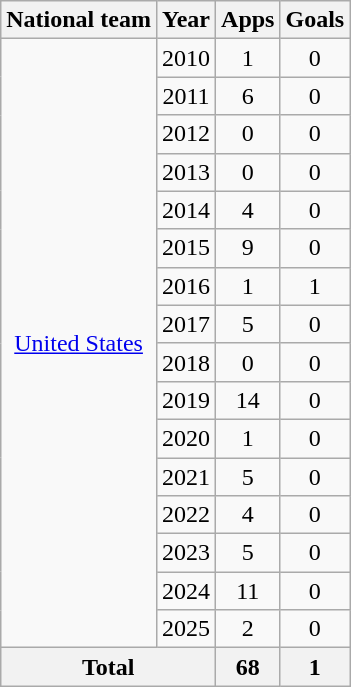<table class="wikitable" style="text-align:center">
<tr>
<th>National team</th>
<th>Year</th>
<th>Apps</th>
<th>Goals</th>
</tr>
<tr>
<td rowspan="16"><a href='#'>United States</a></td>
<td>2010</td>
<td>1</td>
<td>0</td>
</tr>
<tr>
<td>2011</td>
<td>6</td>
<td>0</td>
</tr>
<tr>
<td>2012</td>
<td>0</td>
<td>0</td>
</tr>
<tr>
<td>2013</td>
<td>0</td>
<td>0</td>
</tr>
<tr>
<td>2014</td>
<td>4</td>
<td>0</td>
</tr>
<tr>
<td>2015</td>
<td>9</td>
<td>0</td>
</tr>
<tr>
<td>2016</td>
<td>1</td>
<td>1</td>
</tr>
<tr>
<td>2017</td>
<td>5</td>
<td>0</td>
</tr>
<tr>
<td>2018</td>
<td>0</td>
<td>0</td>
</tr>
<tr>
<td>2019</td>
<td>14</td>
<td>0</td>
</tr>
<tr>
<td>2020</td>
<td>1</td>
<td>0</td>
</tr>
<tr>
<td>2021</td>
<td>5</td>
<td>0</td>
</tr>
<tr>
<td>2022</td>
<td>4</td>
<td>0</td>
</tr>
<tr>
<td>2023</td>
<td>5</td>
<td>0</td>
</tr>
<tr>
<td>2024</td>
<td>11</td>
<td>0</td>
</tr>
<tr>
<td>2025</td>
<td>2</td>
<td>0</td>
</tr>
<tr>
<th colspan="2">Total</th>
<th>68</th>
<th>1</th>
</tr>
</table>
